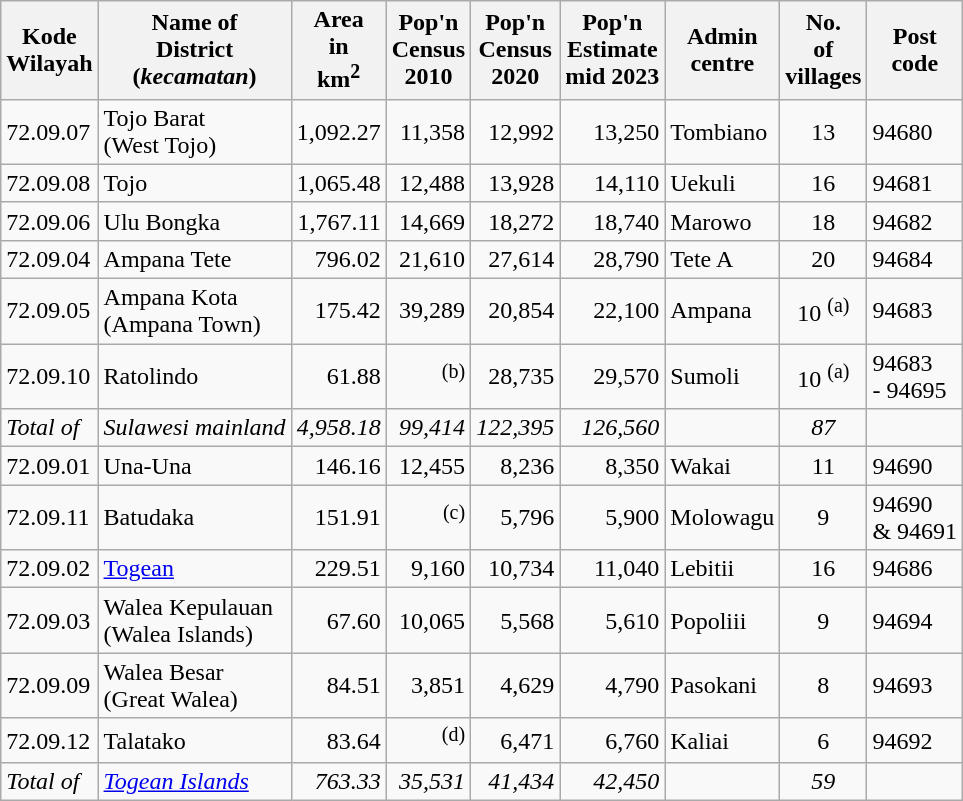<table class="sortable wikitable">
<tr>
<th>Kode <br>Wilayah</th>
<th>Name of<br>District<br>(<em>kecamatan</em>)</th>
<th>Area<br>in <br> km<sup>2</sup></th>
<th>Pop'n<br>Census<br>2010</th>
<th>Pop'n<br>Census<br>2020</th>
<th>Pop'n<br>Estimate<br>mid 2023</th>
<th>Admin<br>centre</th>
<th>No.<br>of<br>villages</th>
<th>Post<br>code</th>
</tr>
<tr>
<td>72.09.07</td>
<td>Tojo Barat <br>(West Tojo)</td>
<td align="right">1,092.27</td>
<td align="right">11,358</td>
<td align="right">12,992</td>
<td align="right">13,250</td>
<td>Tombiano</td>
<td align="center">13</td>
<td>94680</td>
</tr>
<tr>
<td>72.09.08</td>
<td>Tojo</td>
<td align="right">1,065.48</td>
<td align="right">12,488</td>
<td align="right">13,928</td>
<td align="right">14,110</td>
<td>Uekuli</td>
<td align="center">16</td>
<td>94681</td>
</tr>
<tr>
<td>72.09.06</td>
<td>Ulu Bongka</td>
<td align="right">1,767.11</td>
<td align="right">14,669</td>
<td align="right">18,272</td>
<td align="right">18,740</td>
<td>Marowo</td>
<td align="center">18</td>
<td>94682</td>
</tr>
<tr>
<td>72.09.04</td>
<td>Ampana Tete</td>
<td align="right">796.02</td>
<td align="right">21,610</td>
<td align="right">27,614</td>
<td align="right">28,790</td>
<td>Tete A</td>
<td align="center">20</td>
<td>94684</td>
</tr>
<tr>
<td>72.09.05</td>
<td>Ampana Kota <br>(Ampana Town)</td>
<td align="right">175.42</td>
<td align="right">39,289</td>
<td align="right">20,854</td>
<td align="right">22,100</td>
<td>Ampana</td>
<td align="center">10 <sup>(a)</sup></td>
<td>94683</td>
</tr>
<tr>
<td>72.09.10</td>
<td>Ratolindo</td>
<td align="right">61.88</td>
<td align="right"><sup>(b)</sup></td>
<td align="right">28,735</td>
<td align="right">29,570</td>
<td>Sumoli</td>
<td align="center">10 <sup>(a)</sup></td>
<td>94683<br>- 94695</td>
</tr>
<tr>
<td><em>Total of</em></td>
<td><em>Sulawesi mainland</em></td>
<td align="right"><em>4,958.18</em></td>
<td align="right"><em>99,414</em></td>
<td align="right"><em>122,395</em></td>
<td align="right"><em>126,560</em></td>
<td></td>
<td align="center"><em>87</em></td>
<td></td>
</tr>
<tr>
<td>72.09.01</td>
<td>Una-Una</td>
<td align="right">146.16</td>
<td align="right">12,455</td>
<td align="right">8,236</td>
<td align="right">8,350</td>
<td>Wakai</td>
<td align="center">11</td>
<td>94690</td>
</tr>
<tr>
<td>72.09.11</td>
<td>Batudaka</td>
<td align="right">151.91</td>
<td align="right"><sup>(c)</sup></td>
<td align="right">5,796</td>
<td align="right">5,900</td>
<td>Molowagu</td>
<td align="center">9</td>
<td>94690<br>& 94691</td>
</tr>
<tr>
<td>72.09.02</td>
<td><a href='#'>Togean</a></td>
<td align="right">229.51</td>
<td align="right">9,160</td>
<td align="right">10,734</td>
<td align="right">11,040</td>
<td>Lebitii</td>
<td align="center">16</td>
<td>94686</td>
</tr>
<tr>
<td>72.09.03</td>
<td>Walea Kepulauan <br>(Walea Islands)</td>
<td align="right">67.60</td>
<td align="right">10,065</td>
<td align="right">5,568</td>
<td align="right">5,610</td>
<td>Popoliii</td>
<td align="center">9</td>
<td>94694</td>
</tr>
<tr>
<td>72.09.09</td>
<td>Walea Besar <br>(Great Walea)</td>
<td align="right">84.51</td>
<td align="right">3,851</td>
<td align="right">4,629</td>
<td align="right">4,790</td>
<td>Pasokani</td>
<td align="center">8</td>
<td>94693</td>
</tr>
<tr>
<td>72.09.12</td>
<td>Talatako</td>
<td align="right">83.64</td>
<td align="right"><sup>(d)</sup></td>
<td align="right">6,471</td>
<td align="right">6,760</td>
<td>Kaliai</td>
<td align="center">6</td>
<td>94692</td>
</tr>
<tr>
<td><em>Total of</em></td>
<td><em><a href='#'>Togean Islands</a></em></td>
<td align="right"><em>763.33</em></td>
<td align="right"><em>35,531</em></td>
<td align="right"><em>41,434</em></td>
<td align="right"><em>42,450</em></td>
<td></td>
<td align="center"><em>59</em></td>
<td></td>
</tr>
</table>
